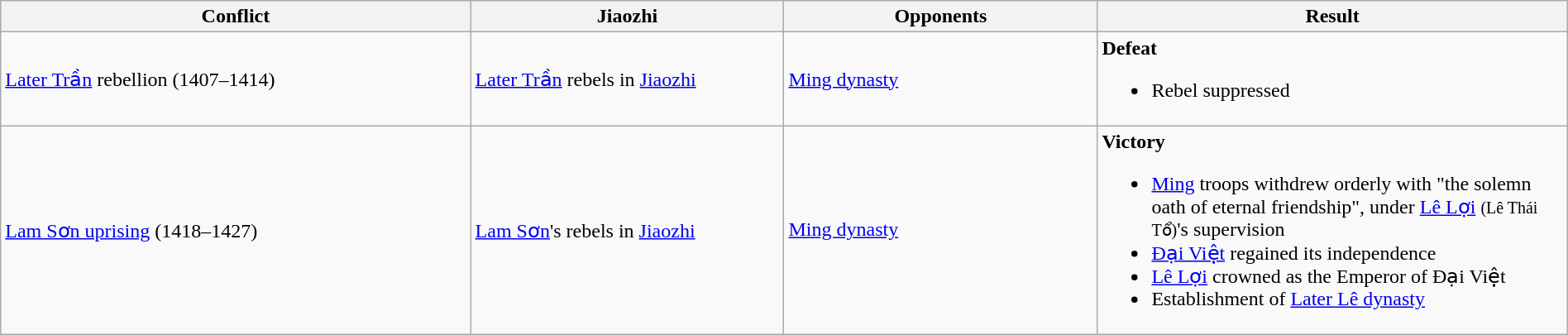<table class="wikitable" width="100%">
<tr>
<th width="30%">Conflict</th>
<th width="20%">Jiaozhi</th>
<th width="20%">Opponents</th>
<th width="30%">Result</th>
</tr>
<tr>
<td><a href='#'>Later Trần</a> rebellion (1407–1414)</td>
<td><a href='#'>Later Trần</a> rebels in <a href='#'>Jiaozhi</a></td>
<td><a href='#'>Ming dynasty</a></td>
<td><strong>Defeat</strong><br><ul><li>Rebel suppressed</li></ul></td>
</tr>
<tr>
<td><a href='#'>Lam Sơn uprising</a> (1418–1427)</td>
<td><a href='#'>Lam Sơn</a>'s rebels in <a href='#'>Jiaozhi</a></td>
<td><a href='#'>Ming dynasty</a></td>
<td><strong>Victory</strong><br><ul><li><a href='#'>Ming</a> troops withdrew orderly with "the solemn oath of eternal friendship", under <a href='#'>Lê Lợi</a>  <small>(Lê Thái Tổ)</small>'s supervision</li><li><a href='#'>Đại Việt</a> regained its independence</li><li><a href='#'>Lê Lợi</a> crowned as the Emperor of Đại Việt</li><li>Establishment of <a href='#'>Later Lê dynasty</a></li></ul></td>
</tr>
</table>
